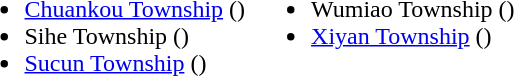<table>
<tr>
<td valign="top"><br><ul><li><a href='#'>Chuankou Township</a> ()</li><li>Sihe Township ()</li><li><a href='#'>Sucun Township</a> ()</li></ul></td>
<td valign="top"><br><ul><li>Wumiao Township ()</li><li><a href='#'>Xiyan Township</a> ()</li></ul></td>
</tr>
</table>
